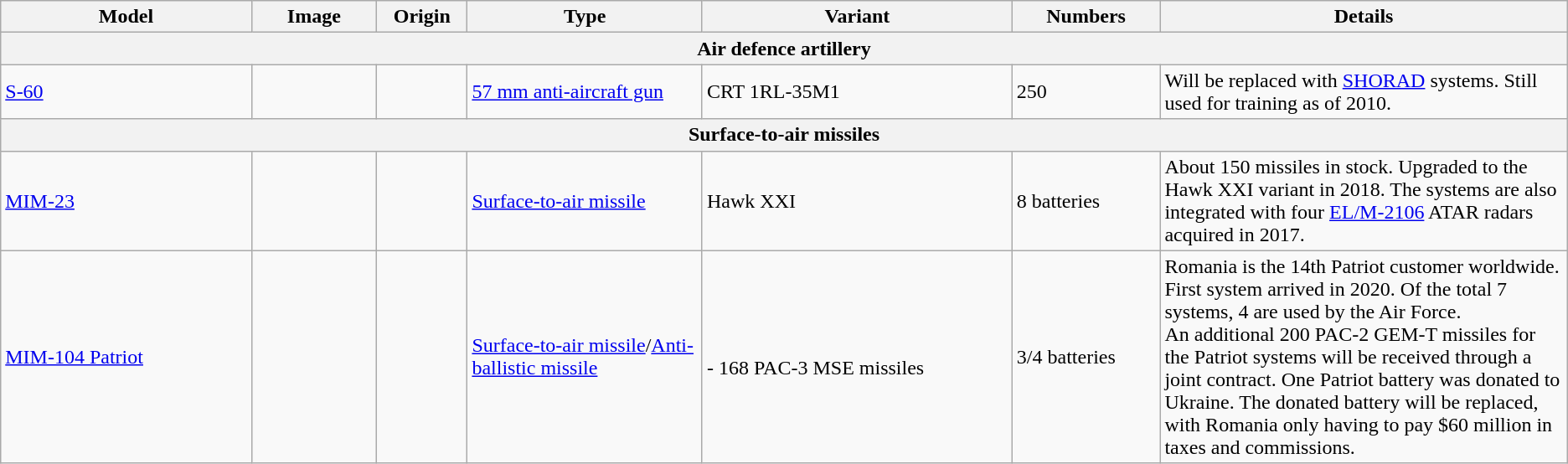<table class="wikitable">
<tr>
<th style="text-align:center; width:16%;">Model</th>
<th style="text-align:center; width:8%;">Image</th>
<th style="text-align:center;">Origin</th>
<th style="text-align:center; width:15%;">Type</th>
<th style="text-align:center;">Variant</th>
<th style="text-align:center;">Numbers</th>
<th style="text-align:center; width:26%;">Details</th>
</tr>
<tr>
<th colspan="7">Air defence artillery</th>
</tr>
<tr>
<td><a href='#'>S-60</a></td>
<td></td>
<td></td>
<td><a href='#'>57 mm anti-aircraft gun</a></td>
<td>CRT 1RL-35M1</td>
<td>250</td>
<td>Will be replaced with <a href='#'>SHORAD</a> systems. Still used for training as of 2010.</td>
</tr>
<tr>
<th colspan="7">Surface-to-air missiles</th>
</tr>
<tr>
<td><a href='#'>MIM-23</a></td>
<td></td>
<td></td>
<td><a href='#'>Surface-to-air missile</a></td>
<td>Hawk XXI</td>
<td>8 batteries</td>
<td>About 150 missiles in stock. Upgraded to the Hawk XXI variant in 2018. The systems are also integrated with four <a href='#'>EL/M-2106</a> ATAR radars acquired in 2017.</td>
</tr>
<tr>
<td><a href='#'>MIM-104 Patriot</a></td>
<td></td>
<td></td>
<td><a href='#'>Surface-to-air missile</a>/<a href='#'>Anti-ballistic missile</a></td>
<td><br>- 168 PAC-3 MSE missiles</td>
<td>3/4 batteries</td>
<td>Romania is the 14th Patriot customer worldwide. First system arrived in 2020. Of the total 7 systems, 4 are used by the Air Force.<br>An additional 200 PAC-2 GEM-T missiles for the Patriot systems will be received through a joint contract. One Patriot battery was donated to Ukraine. The donated battery will be replaced, with Romania only having to pay $60 million in taxes and commissions.</td>
</tr>
</table>
